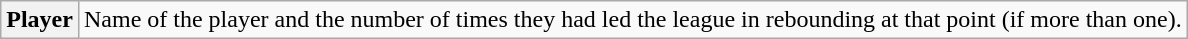<table class="wikitable plainrowheaders">
<tr>
<th scope="row"><strong>Player </strong></th>
<td>Name of the player and the number of times they had led the league in rebounding at that point (if more than one).</td>
</tr>
</table>
